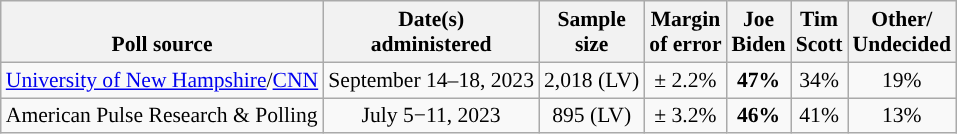<table class="wikitable sortable mw-datatable" style="font-size:90%;text-align:center;line-height:17px">
<tr valign=bottom>
<th>Poll source</th>
<th>Date(s)<br>administered</th>
<th>Sample<br>size</th>
<th>Margin<br>of error</th>
<th class="unsortable">Joe<br>Biden<br></th>
<th class="unsortable">Tim<br>Scott<br></th>
<th class="unsortable">Other/<br>Undecided</th>
</tr>
<tr>
<td style="text-align:left;"><a href='#'>University of New Hampshire</a>/<a href='#'>CNN</a></td>
<td data-sort-value="2021-12-12">September 14–18, 2023</td>
<td>2,018 (LV)</td>
<td>± 2.2%</td>
<td style="color:black;background-color:"><strong>47%</strong></td>
<td>34%</td>
<td>19%</td>
</tr>
<tr>
<td style="text-align:left;">American Pulse Research & Polling</td>
<td data-sort-value="2023-07-11">July 5−11, 2023</td>
<td>895 (LV)</td>
<td>± 3.2%</td>
<td style="color:black;background-color:"><strong>46%</strong></td>
<td>41%</td>
<td>13%</td>
</tr>
</table>
